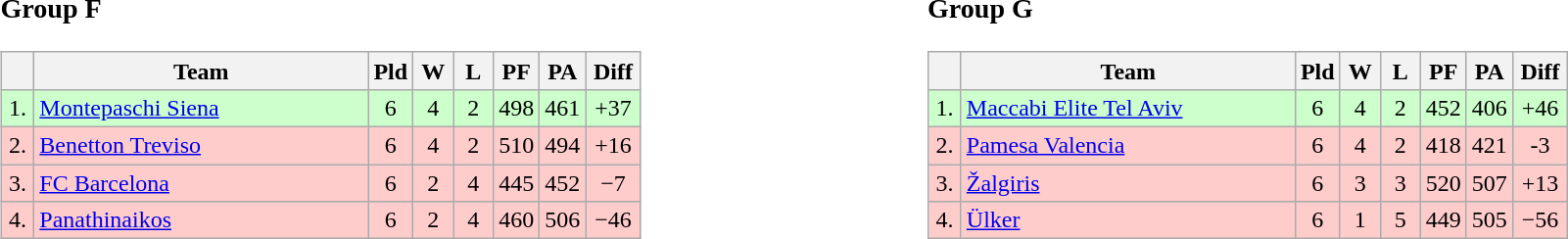<table>
<tr>
<td style="vertical-align:top; width:33%;"><br><h3>Group F</h3><table class=wikitable style="text-align:center">
<tr>
<th width=15></th>
<th width=220>Team</th>
<th width=20>Pld</th>
<th width=20>W</th>
<th width=20>L</th>
<th width=20>PF</th>
<th width=20>PA</th>
<th width=30>Diff</th>
</tr>
<tr bgcolor=ccffcc>
<td>1.</td>
<td align=left> <a href='#'>Montepaschi Siena</a></td>
<td>6</td>
<td>4</td>
<td>2</td>
<td>498</td>
<td>461</td>
<td>+37</td>
</tr>
<tr bgcolor=ffcccc>
<td>2.</td>
<td align=left> <a href='#'>Benetton Treviso</a></td>
<td>6</td>
<td>4</td>
<td>2</td>
<td>510</td>
<td>494</td>
<td>+16</td>
</tr>
<tr bgcolor=ffcccc>
<td>3.</td>
<td align=left> <a href='#'>FC Barcelona</a></td>
<td>6</td>
<td>2</td>
<td>4</td>
<td>445</td>
<td>452</td>
<td>−7</td>
</tr>
<tr bgcolor=ffcccc>
<td>4.</td>
<td align=left> <a href='#'>Panathinaikos</a></td>
<td>6</td>
<td>2</td>
<td>4</td>
<td>460</td>
<td>506</td>
<td>−46</td>
</tr>
</table>
</td>
<td style="vertical-align:top; width:33%;"><br><h3>Group G</h3><table class=wikitable style="text-align:center">
<tr>
<th width=15></th>
<th width=220>Team</th>
<th width=20>Pld</th>
<th width=20>W</th>
<th width=20>L</th>
<th width=20>PF</th>
<th width=20>PA</th>
<th width=30>Diff</th>
</tr>
<tr bgcolor=ccffcc>
<td>1.</td>
<td align=left> <a href='#'>Maccabi Elite Tel Aviv</a></td>
<td>6</td>
<td>4</td>
<td>2</td>
<td>452</td>
<td>406</td>
<td>+46</td>
</tr>
<tr bgcolor=ffcccc>
<td>2.</td>
<td align=left> <a href='#'>Pamesa Valencia</a></td>
<td>6</td>
<td>4</td>
<td>2</td>
<td>418</td>
<td>421</td>
<td>-3</td>
</tr>
<tr bgcolor=ffcccc>
<td>3.</td>
<td align=left> <a href='#'>Žalgiris</a></td>
<td>6</td>
<td>3</td>
<td>3</td>
<td>520</td>
<td>507</td>
<td>+13</td>
</tr>
<tr bgcolor=ffcccc>
<td>4.</td>
<td align=left> <a href='#'>Ülker</a></td>
<td>6</td>
<td>1</td>
<td>5</td>
<td>449</td>
<td>505</td>
<td>−56</td>
</tr>
</table>
<small></small></td>
</tr>
</table>
